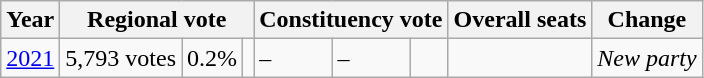<table class="wikitable">
<tr>
<th>Year</th>
<th colspan="3">Regional vote</th>
<th colspan="3">Constituency vote</th>
<th>Overall seats</th>
<th>Change</th>
</tr>
<tr>
<td><a href='#'>2021</a></td>
<td>5,793 votes</td>
<td>0.2%</td>
<td></td>
<td>–</td>
<td>–</td>
<td></td>
<td></td>
<td><em>New party</em></td>
</tr>
</table>
